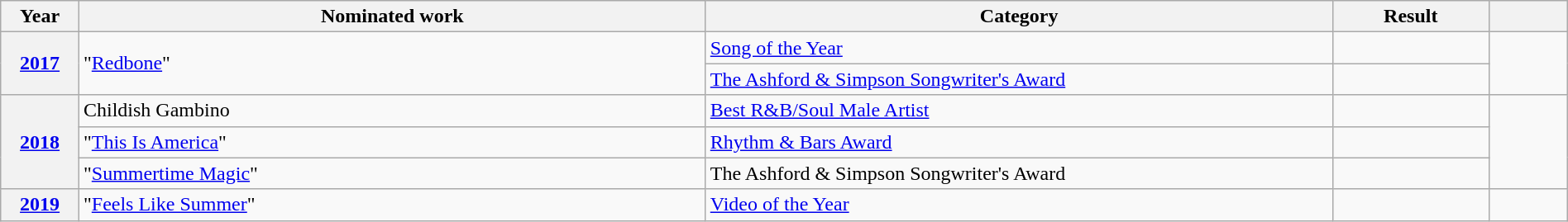<table class="wikitable plainrowheaders" style="width:100%;">
<tr>
<th scope="col" style="width:5%;">Year</th>
<th scope="col" style="width:40%;">Nominated work</th>
<th scope="col" style="width:40%;">Category</th>
<th scope="col" style="width:10%;">Result</th>
<th scope="col" style="width:5%;"></th>
</tr>
<tr>
<th scope="row" style="text-align:center;" rowspan="2"><a href='#'>2017</a></th>
<td rowspan="2">"<a href='#'>Redbone</a>"</td>
<td><a href='#'>Song of the Year</a></td>
<td></td>
<td style="text-align:center;" rowspan="2"></td>
</tr>
<tr>
<td><a href='#'>The Ashford & Simpson Songwriter's Award</a></td>
<td></td>
</tr>
<tr>
<th scope="row" style="text-align:center;" rowspan="3"><a href='#'>2018</a></th>
<td>Childish Gambino</td>
<td><a href='#'>Best R&B/Soul Male Artist</a></td>
<td></td>
<td style="text-align:center;" rowspan="3"></td>
</tr>
<tr>
<td>"<a href='#'>This Is America</a>"</td>
<td><a href='#'>Rhythm & Bars Award</a></td>
<td></td>
</tr>
<tr>
<td>"<a href='#'>Summertime Magic</a>"</td>
<td>The Ashford & Simpson Songwriter's Award</td>
<td></td>
</tr>
<tr>
<th scope="row" style="text-align:center;"><a href='#'>2019</a></th>
<td>"<a href='#'>Feels Like Summer</a>"</td>
<td><a href='#'>Video of the Year</a></td>
<td></td>
<td style="text-align:center;"></td>
</tr>
</table>
